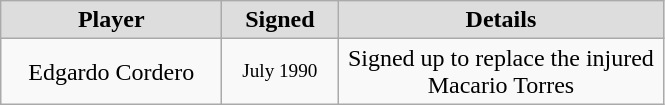<table class="wikitable" style="text-align: center">
<tr align="center" bgcolor="#dddddd">
<td style="width:140px"><strong>Player</strong></td>
<td style="width:70px"><strong>Signed</strong></td>
<td style="width:210px"><strong>Details</strong></td>
</tr>
<tr style="height:40px">
<td>Edgardo Cordero</td>
<td style="font-size: 80%">July 1990</td>
<td>Signed up to replace the injured Macario Torres</td>
</tr>
</table>
